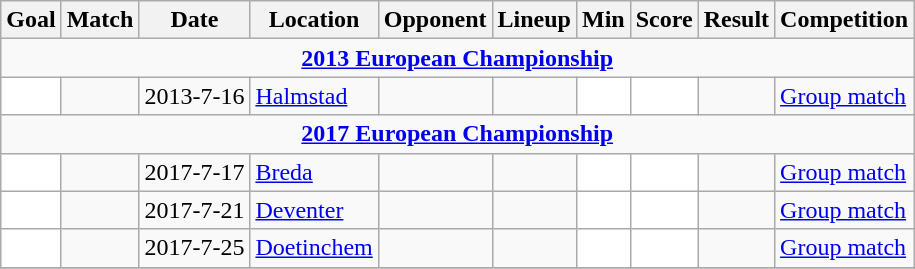<table class="wikitable collapsible" style="fontsize:90%;">
<tr>
<th>Goal</th>
<th>Match</th>
<th>Date</th>
<th>Location</th>
<th>Opponent</th>
<th>Lineup</th>
<th>Min</th>
<th>Score</th>
<th>Result</th>
<th>Competition</th>
</tr>
<tr>
<td colspan=10 align=center><strong><a href='#'>2013 European Championship</a></strong></td>
</tr>
<tr>
<td style="background:white;"></td>
<td></td>
<td>2013-7-16</td>
<td><a href='#'>Halmstad</a></td>
<td></td>
<td></td>
<td style="background:white;"></td>
<td style="background:white;"></td>
<td></td>
<td><a href='#'>Group match</a></td>
</tr>
<tr>
<td colspan=10 align=center><strong><a href='#'>2017 European Championship</a></strong></td>
</tr>
<tr>
<td style="background:white;"></td>
<td></td>
<td>2017-7-17</td>
<td><a href='#'>Breda</a></td>
<td></td>
<td></td>
<td style="background:white;"></td>
<td style="background:white;"></td>
<td></td>
<td><a href='#'>Group match</a></td>
</tr>
<tr>
<td style="background:white;"></td>
<td></td>
<td>2017-7-21</td>
<td><a href='#'>Deventer</a></td>
<td></td>
<td></td>
<td style="background:white;"></td>
<td style="background:white;"></td>
<td></td>
<td><a href='#'>Group match</a></td>
</tr>
<tr>
<td style="background:white;"></td>
<td></td>
<td>2017-7-25</td>
<td><a href='#'>Doetinchem</a></td>
<td></td>
<td></td>
<td style="background:white;"></td>
<td style="background:white;"></td>
<td></td>
<td><a href='#'>Group match</a></td>
</tr>
<tr>
</tr>
</table>
